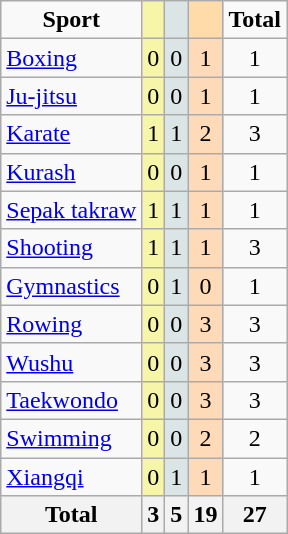<table class=wikitable style="font-size:100%; text-align:center;">
<tr>
<td><strong>Sport</strong></td>
<td bgcolor=F7F6A8></td>
<td bgcolor=DCE5E5></td>
<td bgcolor=FFDBA9></td>
<td><strong>Total</strong></td>
</tr>
<tr>
<td align=left> <a href='#'>Boxing</a></td>
<td style="background:#F7F6A8;">0</td>
<td style="background:#DCE5E5;">0</td>
<td style="background:#FFDAB9;">1</td>
<td>1</td>
</tr>
<tr>
<td align=left> <a href='#'>Ju-jitsu</a></td>
<td style="background:#F7F6A8;">0</td>
<td style="background:#DCE5E5;">0</td>
<td style="background:#FFDAB9;">1</td>
<td>1</td>
</tr>
<tr>
<td align=left> <a href='#'>Karate</a></td>
<td style="background:#F7F6A8;">1</td>
<td style="background:#DCE5E5;">1</td>
<td style="background:#FFDAB9;">2</td>
<td>3</td>
</tr>
<tr>
<td align=left> <a href='#'>Kurash</a></td>
<td style="background:#F7F6A8;">0</td>
<td style="background:#DCE5E5;">0</td>
<td style="background:#FFDAB9;">1</td>
<td>1</td>
</tr>
<tr>
<td align=left> <a href='#'>Sepak takraw</a></td>
<td style="background:#F7F6A8;">1</td>
<td style="background:#DCE5E5;">1</td>
<td style="background:#FFDAB9;">1</td>
<td>1</td>
</tr>
<tr>
<td align=left> <a href='#'>Shooting</a></td>
<td style="background:#F7F6A8;">1</td>
<td style="background:#DCE5E5;">1</td>
<td style="background:#FFDAB9;">1</td>
<td>3</td>
</tr>
<tr>
<td align=left> <a href='#'>Gymnastics</a></td>
<td style="background:#F7F6A8;">0</td>
<td style="background:#DCE5E5;">1</td>
<td style="background:#FFDAB9;">0</td>
<td>1</td>
</tr>
<tr>
<td align=left> <a href='#'>Rowing</a></td>
<td style="background:#F7F6A8;">0</td>
<td style="background:#DCE5E5;">0</td>
<td style="background:#FFDAB9;">3</td>
<td>3</td>
</tr>
<tr>
<td align=left> <a href='#'>Wushu</a></td>
<td style="background:#F7F6A8;">0</td>
<td style="background:#DCE5E5;">0</td>
<td style="background:#FFDAB9;">3</td>
<td>3</td>
</tr>
<tr>
<td align=left> <a href='#'>Taekwondo</a></td>
<td style="background:#F7F6A8;">0</td>
<td style="background:#DCE5E5;">0</td>
<td style="background:#FFDAB9;">3</td>
<td>3</td>
</tr>
<tr>
<td align=left> <a href='#'>Swimming</a></td>
<td style="background:#F7F6A8;">0</td>
<td style="background:#DCE5E5;">0</td>
<td style="background:#FFDAB9;">2</td>
<td>2</td>
</tr>
<tr>
<td align=left> <a href='#'>Xiangqi</a></td>
<td style="background:#F7F6A8;">0</td>
<td style="background:#DCE5E5;">1</td>
<td style="background:#FFDAB9;">1</td>
<td>1</td>
</tr>
<tr class="sortbottom">
<th>Total</th>
<th>3</th>
<th>5</th>
<th>19</th>
<th>27</th>
</tr>
</table>
